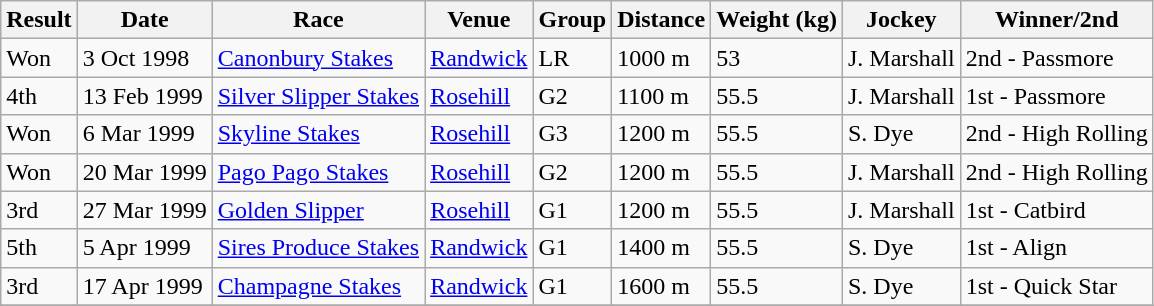<table class="wikitable">
<tr>
<th>Result</th>
<th>Date</th>
<th>Race</th>
<th>Venue</th>
<th>Group</th>
<th>Distance</th>
<th>Weight (kg)</th>
<th>Jockey</th>
<th>Winner/2nd</th>
</tr>
<tr>
<td>Won</td>
<td>3 Oct 1998</td>
<td><a href='#'>Canonbury Stakes</a></td>
<td><a href='#'>Randwick</a></td>
<td>LR</td>
<td>1000 m</td>
<td>53</td>
<td>J. Marshall</td>
<td>2nd - Passmore</td>
</tr>
<tr>
<td>4th</td>
<td>13 Feb 1999</td>
<td><a href='#'>Silver Slipper Stakes</a></td>
<td><a href='#'>Rosehill</a></td>
<td>G2</td>
<td>1100 m</td>
<td>55.5</td>
<td>J. Marshall</td>
<td>1st - Passmore</td>
</tr>
<tr>
<td>Won</td>
<td>6 Mar 1999</td>
<td><a href='#'>Skyline Stakes</a></td>
<td><a href='#'>Rosehill</a></td>
<td>G3</td>
<td>1200 m</td>
<td>55.5</td>
<td>S. Dye</td>
<td>2nd - High Rolling</td>
</tr>
<tr>
<td>Won</td>
<td>20 Mar 1999</td>
<td><a href='#'>Pago Pago Stakes</a></td>
<td><a href='#'>Rosehill</a></td>
<td>G2</td>
<td>1200 m</td>
<td>55.5</td>
<td>J. Marshall</td>
<td>2nd - High Rolling</td>
</tr>
<tr>
<td>3rd</td>
<td>27 Mar 1999</td>
<td><a href='#'>Golden Slipper</a></td>
<td><a href='#'>Rosehill</a></td>
<td>G1</td>
<td>1200 m</td>
<td>55.5</td>
<td>J. Marshall</td>
<td>1st - Catbird</td>
</tr>
<tr>
<td>5th</td>
<td>5 Apr 1999</td>
<td><a href='#'>Sires Produce Stakes</a></td>
<td><a href='#'>Randwick</a></td>
<td>G1</td>
<td>1400 m</td>
<td>55.5</td>
<td>S. Dye</td>
<td>1st - Align</td>
</tr>
<tr>
<td>3rd</td>
<td>17 Apr 1999</td>
<td><a href='#'>Champagne Stakes</a></td>
<td><a href='#'>Randwick</a></td>
<td>G1</td>
<td>1600 m</td>
<td>55.5</td>
<td>S. Dye</td>
<td>1st - Quick Star</td>
</tr>
<tr>
</tr>
</table>
